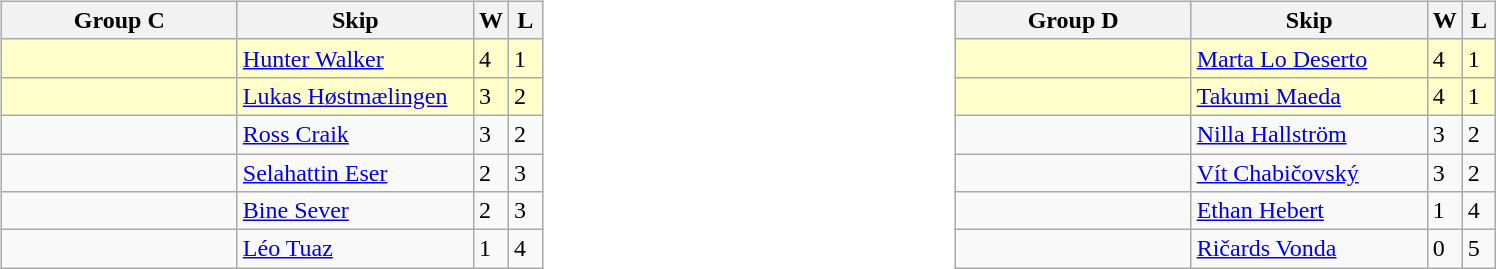<table>
<tr>
<td width=10% valign="top"><br><table class="wikitable">
<tr>
<th width=150>Group C</th>
<th width=150>Skip</th>
<th width=15>W</th>
<th width=15>L</th>
</tr>
<tr bgcolor=#ffffcc>
<td></td>
<td><a href='#'>Hunter Walker</a></td>
<td>4</td>
<td>1</td>
</tr>
<tr bgcolor=#ffffcc>
<td></td>
<td><a href='#'>Lukas Høstmælingen</a></td>
<td>3</td>
<td>2</td>
</tr>
<tr>
<td></td>
<td><a href='#'>Ross Craik</a></td>
<td>3</td>
<td>2</td>
</tr>
<tr>
<td></td>
<td><a href='#'>Selahattin Eser</a></td>
<td>2</td>
<td>3</td>
</tr>
<tr>
<td></td>
<td><a href='#'>Bine Sever</a></td>
<td>2</td>
<td>3</td>
</tr>
<tr>
<td></td>
<td><a href='#'>Léo Tuaz</a></td>
<td>1</td>
<td>4</td>
</tr>
</table>
</td>
<td width=10% valign="top"><br><table class="wikitable">
<tr>
<th width=150>Group D</th>
<th width=150>Skip</th>
<th width=15>W</th>
<th width=15>L</th>
</tr>
<tr bgcolor=#ffffcc>
<td></td>
<td><a href='#'>Marta Lo Deserto</a></td>
<td>4</td>
<td>1</td>
</tr>
<tr bgcolor=#ffffcc>
<td></td>
<td><a href='#'>Takumi Maeda</a></td>
<td>4</td>
<td>1</td>
</tr>
<tr>
<td></td>
<td><a href='#'>Nilla Hallström</a></td>
<td>3</td>
<td>2</td>
</tr>
<tr>
<td></td>
<td><a href='#'>Vít Chabičovský</a></td>
<td>3</td>
<td>2</td>
</tr>
<tr>
<td></td>
<td><a href='#'>Ethan Hebert</a></td>
<td>1</td>
<td>4</td>
</tr>
<tr>
<td></td>
<td><a href='#'>Ričards Vonda</a></td>
<td>0</td>
<td>5</td>
</tr>
</table>
</td>
</tr>
</table>
